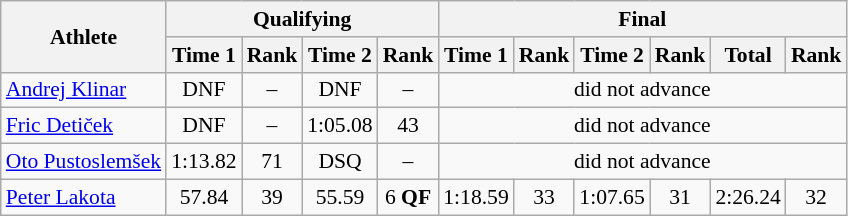<table class="wikitable" style="font-size:90%">
<tr>
<th rowspan="2">Athlete</th>
<th colspan="4">Qualifying</th>
<th colspan="6">Final</th>
</tr>
<tr>
<th>Time 1</th>
<th>Rank</th>
<th>Time 2</th>
<th>Rank</th>
<th>Time 1</th>
<th>Rank</th>
<th>Time 2</th>
<th>Rank</th>
<th>Total</th>
<th>Rank</th>
</tr>
<tr>
<td><a href='#'>Andrej Klinar</a></td>
<td align="center">DNF</td>
<td align="center">–</td>
<td align="center">DNF</td>
<td align="center">–</td>
<td align="center" colspan="6">did not advance</td>
</tr>
<tr>
<td><a href='#'>Fric Detiček</a></td>
<td align="center">DNF</td>
<td align="center">–</td>
<td align="center">1:05.08</td>
<td align="center">43</td>
<td align="center" colspan="6">did not advance</td>
</tr>
<tr>
<td><a href='#'>Oto Pustoslemšek</a></td>
<td align="center">1:13.82</td>
<td align="center">71</td>
<td align="center">DSQ</td>
<td align="center">–</td>
<td align="center" colspan="6">did not advance</td>
</tr>
<tr>
<td><a href='#'>Peter Lakota</a></td>
<td align="center">57.84</td>
<td align="center">39</td>
<td align="center">55.59</td>
<td align="center">6 <strong>QF</strong></td>
<td align="center">1:18.59</td>
<td align="center">33</td>
<td align="center">1:07.65</td>
<td align="center">31</td>
<td align="center">2:26.24</td>
<td align="center">32</td>
</tr>
</table>
